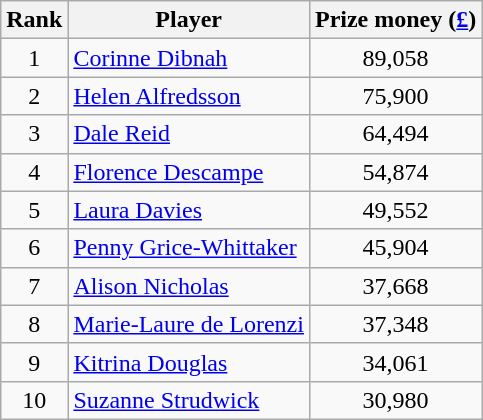<table class="wikitable">
<tr>
<th>Rank</th>
<th>Player</th>
<th>Prize money (<a href='#'>£</a>)</th>
</tr>
<tr>
<td align=center>1</td>
<td> <a href='#'>Corinne Dibnah</a></td>
<td align=center>89,058</td>
</tr>
<tr>
<td align=center>2</td>
<td> <a href='#'>Helen Alfredsson</a></td>
<td align=center>75,900</td>
</tr>
<tr>
<td align=center>3</td>
<td> <a href='#'>Dale Reid</a></td>
<td align=center>64,494</td>
</tr>
<tr>
<td align=center>4</td>
<td> <a href='#'>Florence Descampe</a></td>
<td align=center>54,874</td>
</tr>
<tr>
<td align=center>5</td>
<td> <a href='#'>Laura Davies</a></td>
<td align=center>49,552</td>
</tr>
<tr>
<td align=center>6</td>
<td> <a href='#'>Penny Grice-Whittaker</a></td>
<td align=center>45,904</td>
</tr>
<tr>
<td align=center>7</td>
<td> <a href='#'>Alison Nicholas</a></td>
<td align=center>37,668</td>
</tr>
<tr>
<td align=center>8</td>
<td> <a href='#'>Marie-Laure de Lorenzi</a></td>
<td align=center>37,348</td>
</tr>
<tr>
<td align=center>9</td>
<td> <a href='#'>Kitrina Douglas</a></td>
<td align=center>34,061</td>
</tr>
<tr>
<td align=center>10</td>
<td> <a href='#'>Suzanne Strudwick</a></td>
<td align=center>30,980</td>
</tr>
</table>
